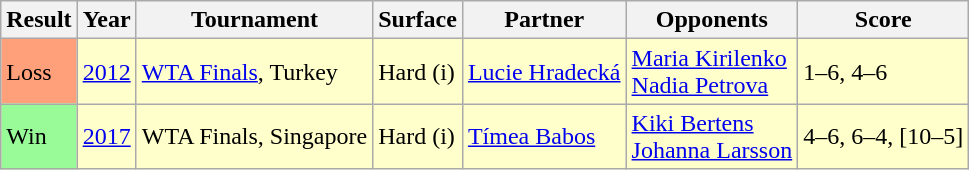<table class="sortable wikitable">
<tr>
<th>Result</th>
<th>Year</th>
<th>Tournament</th>
<th>Surface</th>
<th>Partner</th>
<th>Opponents</th>
<th class="unsortable">Score</th>
</tr>
<tr style="background:#ffc;">
<td style="background:#ffa07a;">Loss</td>
<td><a href='#'>2012</a></td>
<td><a href='#'>WTA Finals</a>, Turkey</td>
<td>Hard (i)</td>
<td> <a href='#'>Lucie Hradecká</a></td>
<td> <a href='#'>Maria Kirilenko</a> <br>  <a href='#'>Nadia Petrova</a></td>
<td>1–6, 4–6</td>
</tr>
<tr style="background:#ffc;">
<td style="background:#98fb98;">Win</td>
<td><a href='#'>2017</a></td>
<td>WTA Finals, Singapore</td>
<td>Hard (i)</td>
<td> <a href='#'>Tímea Babos</a></td>
<td> <a href='#'>Kiki Bertens</a> <br>  <a href='#'>Johanna Larsson</a></td>
<td>4–6, 6–4, [10–5]</td>
</tr>
</table>
